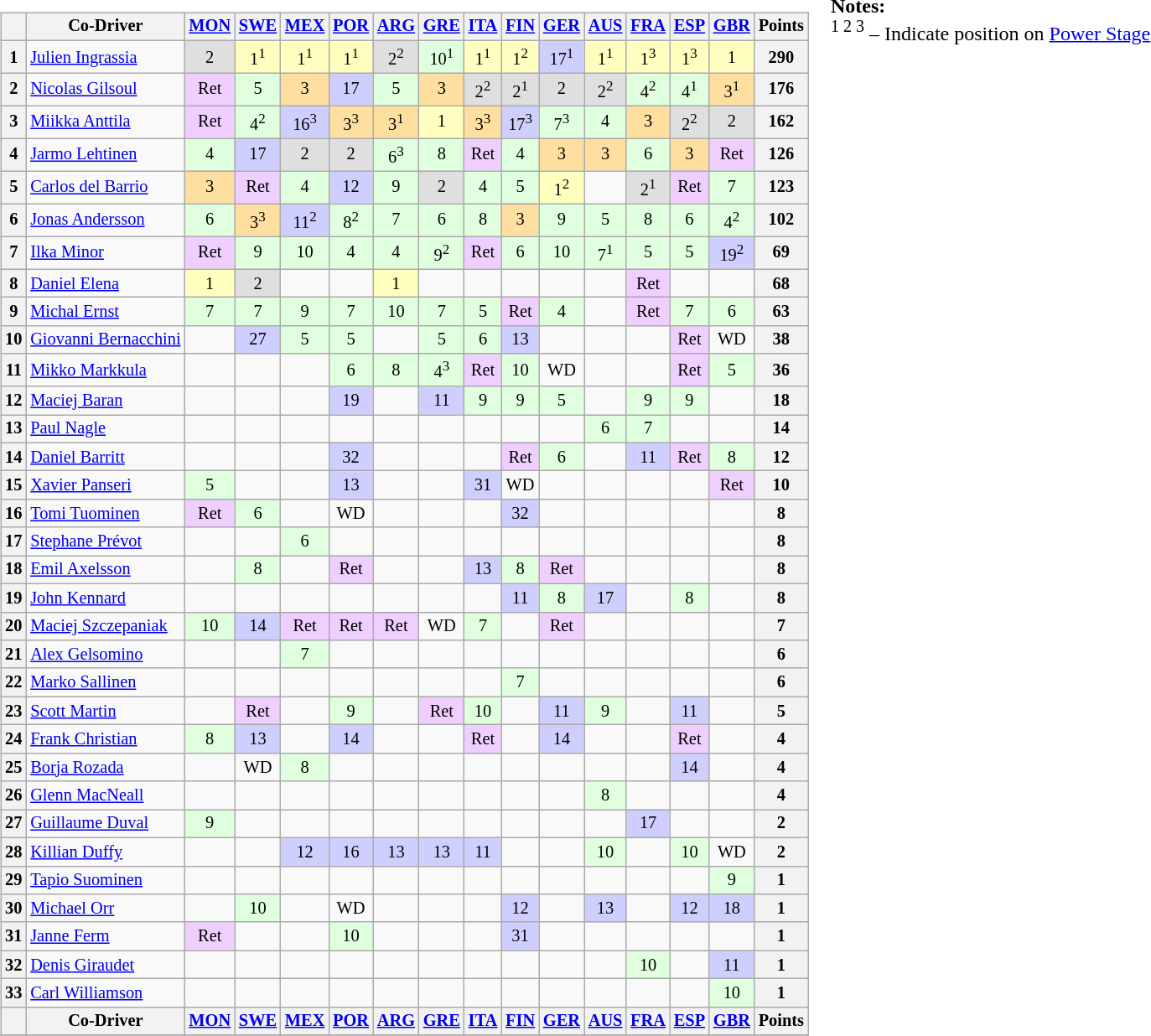<table>
<tr>
<td><br><table class="wikitable" style="font-size: 85%; text-align: center;">
<tr valign="top">
<th valign="middle"></th>
<th valign="middle">Co-Driver</th>
<th><a href='#'>MON</a><br></th>
<th><a href='#'>SWE</a><br></th>
<th><a href='#'>MEX</a><br></th>
<th><a href='#'>POR</a><br></th>
<th><a href='#'>ARG</a><br></th>
<th><a href='#'>GRE</a><br></th>
<th><a href='#'>ITA</a><br></th>
<th><a href='#'>FIN</a><br></th>
<th><a href='#'>GER</a><br></th>
<th><a href='#'>AUS</a><br></th>
<th><a href='#'>FRA</a><br></th>
<th><a href='#'>ESP</a><br></th>
<th><a href='#'>GBR</a><br></th>
<th valign="middle">Points</th>
</tr>
<tr>
<th>1</th>
<td align=left> <a href='#'>Julien Ingrassia</a></td>
<td style="background:#dfdfdf;">2</td>
<td style="background:#ffffbf;">1<sup>1</sup></td>
<td style="background:#ffffbf;">1<sup>1</sup></td>
<td style="background:#ffffbf;">1<sup>1</sup></td>
<td style="background:#dfdfdf;">2<sup>2</sup></td>
<td style="background:#dfffdf;">10<sup>1</sup></td>
<td style="background:#ffffbf;">1<sup>1</sup></td>
<td style="background:#ffffbf;">1<sup>2</sup></td>
<td style="background:#cfcfff;">17<sup>1</sup></td>
<td style="background:#ffffbf;">1<sup>1</sup></td>
<td style="background:#ffffbf;">1<sup>3</sup></td>
<td style="background:#ffffbf;">1<sup>3</sup></td>
<td style="background:#ffffbf;">1</td>
<th>290</th>
</tr>
<tr>
<th>2</th>
<td align=left> <a href='#'>Nicolas Gilsoul</a></td>
<td style="background:#efcfff;">Ret</td>
<td style="background:#dfffdf;">5</td>
<td style="background:#ffdf9f;">3</td>
<td style="background:#cfcfff;">17</td>
<td style="background:#dfffdf;">5</td>
<td style="background:#ffdf9f;">3</td>
<td style="background:#dfdfdf;">2<sup>2</sup></td>
<td style="background:#dfdfdf;">2<sup>1</sup></td>
<td style="background:#dfdfdf;">2</td>
<td style="background:#dfdfdf;">2<sup>2</sup></td>
<td style="background:#dfffdf;">4<sup>2</sup></td>
<td style="background:#dfffdf;">4<sup>1</sup></td>
<td style="background:#ffdf9f;">3<sup>1</sup></td>
<th>176</th>
</tr>
<tr>
<th>3</th>
<td align=left> <a href='#'>Miikka Anttila</a></td>
<td style="background:#efcfff;">Ret</td>
<td style="background:#dfffdf;">4<sup>2</sup></td>
<td style="background:#cfcfff;">16<sup>3</sup></td>
<td style="background:#ffdf9f;">3<sup>3</sup></td>
<td style="background:#ffdf9f;">3<sup>1</sup></td>
<td style="background:#ffffbf;">1</td>
<td style="background:#ffdf9f;">3<sup>3</sup></td>
<td style="background:#cfcfff;">17<sup>3</sup></td>
<td style="background:#dfffdf;">7<sup>3</sup></td>
<td style="background:#dfffdf;">4</td>
<td style="background:#ffdf9f;">3</td>
<td style="background:#dfdfdf;">2<sup>2</sup></td>
<td style="background:#dfdfdf;">2</td>
<th>162</th>
</tr>
<tr>
<th>4</th>
<td align=left> <a href='#'>Jarmo Lehtinen</a></td>
<td style="background:#dfffdf;">4</td>
<td style="background:#cfcfff;">17</td>
<td style="background:#dfdfdf;">2</td>
<td style="background:#dfdfdf;">2</td>
<td style="background:#dfffdf;">6<sup>3</sup></td>
<td style="background:#dfffdf;">8</td>
<td style="background:#efcfff;">Ret</td>
<td style="background:#dfffdf;">4</td>
<td style="background:#ffdf9f;">3</td>
<td style="background:#ffdf9f;">3</td>
<td style="background:#dfffdf;">6</td>
<td style="background:#ffdf9f;">3</td>
<td style="background:#efcfff;">Ret</td>
<th>126</th>
</tr>
<tr>
<th>5</th>
<td align=left> <a href='#'>Carlos del Barrio</a></td>
<td style="background:#ffdf9f;">3</td>
<td style="background:#efcfff;">Ret</td>
<td style="background:#dfffdf;">4</td>
<td style="background:#cfcfff;">12</td>
<td style="background:#dfffdf;">9</td>
<td style="background:#dfdfdf;">2</td>
<td style="background:#dfffdf;">4</td>
<td style="background:#dfffdf;">5</td>
<td style="background:#ffffbf;">1<sup>2</sup></td>
<td></td>
<td style="background:#dfdfdf;">2<sup>1</sup></td>
<td style="background:#efcfff;">Ret</td>
<td style="background:#dfffdf;">7</td>
<th>123</th>
</tr>
<tr>
<th>6</th>
<td align=left> <a href='#'>Jonas Andersson</a></td>
<td style="background:#dfffdf;">6</td>
<td style="background:#ffdf9f;">3<sup>3</sup></td>
<td style="background:#cfcfff;">11<sup>2</sup></td>
<td style="background:#dfffdf;">8<sup>2</sup></td>
<td style="background:#dfffdf;">7</td>
<td style="background:#dfffdf;">6</td>
<td style="background:#dfffdf;">8</td>
<td style="background:#ffdf9f;">3</td>
<td style="background:#dfffdf;">9</td>
<td style="background:#dfffdf;">5</td>
<td style="background:#dfffdf;">8</td>
<td style="background:#dfffdf;">6</td>
<td style="background:#dfffdf;">4<sup>2</sup></td>
<th>102</th>
</tr>
<tr>
<th>7</th>
<td align=left> <a href='#'>Ilka Minor</a></td>
<td style="background:#efcfff;">Ret</td>
<td style="background:#dfffdf;">9</td>
<td style="background:#dfffdf;">10</td>
<td style="background:#dfffdf;">4</td>
<td style="background:#dfffdf;">4</td>
<td style="background:#dfffdf;">9<sup>2</sup></td>
<td style="background:#efcfff;">Ret</td>
<td style="background:#dfffdf;">6</td>
<td style="background:#dfffdf;">10</td>
<td style="background:#dfffdf;">7<sup>1</sup></td>
<td style="background:#dfffdf;">5</td>
<td style="background:#dfffdf;">5</td>
<td style="background:#cfcfff;">19<sup>2</sup></td>
<th>69</th>
</tr>
<tr>
<th>8</th>
<td align=left> <a href='#'>Daniel Elena</a></td>
<td style="background:#ffffbf;">1</td>
<td style="background:#dfdfdf;">2</td>
<td></td>
<td></td>
<td style="background:#ffffbf;">1</td>
<td></td>
<td></td>
<td></td>
<td></td>
<td></td>
<td style="background:#efcfff;">Ret</td>
<td></td>
<td></td>
<th>68</th>
</tr>
<tr>
<th>9</th>
<td align=left> <a href='#'>Michal Ernst</a></td>
<td style="background:#dfffdf;">7</td>
<td style="background:#dfffdf;">7</td>
<td style="background:#dfffdf;">9</td>
<td style="background:#dfffdf;">7</td>
<td style="background:#dfffdf;">10</td>
<td style="background:#dfffdf;">7</td>
<td style="background:#dfffdf;">5</td>
<td style="background:#efcfff;">Ret</td>
<td style="background:#dfffdf;">4</td>
<td></td>
<td style="background:#efcfff;">Ret</td>
<td style="background:#dfffdf;">7</td>
<td style="background:#dfffdf;">6</td>
<th>63</th>
</tr>
<tr>
<th>10</th>
<td align=left nowrap> <a href='#'>Giovanni Bernacchini</a></td>
<td></td>
<td style="background:#cfcfff;">27</td>
<td style="background:#dfffdf;">5</td>
<td style="background:#dfffdf;">5</td>
<td></td>
<td style="background:#dfffdf;">5</td>
<td style="background:#dfffdf;">6</td>
<td style="background:#cfcfff;">13</td>
<td></td>
<td></td>
<td></td>
<td style="background:#efcfff;">Ret</td>
<td>WD</td>
<th>38</th>
</tr>
<tr>
<th>11</th>
<td align=left> <a href='#'>Mikko Markkula</a></td>
<td></td>
<td></td>
<td></td>
<td style="background:#dfffdf;">6</td>
<td style="background:#dfffdf;">8</td>
<td style="background:#dfffdf;">4<sup>3</sup></td>
<td style="background:#efcfff;">Ret</td>
<td style="background:#dfffdf;">10</td>
<td>WD</td>
<td></td>
<td></td>
<td style="background:#efcfff;">Ret</td>
<td style="background:#dfffdf;">5</td>
<th>36</th>
</tr>
<tr>
<th>12</th>
<td align=left> <a href='#'>Maciej Baran</a></td>
<td></td>
<td></td>
<td></td>
<td style="background:#cfcfff;">19</td>
<td></td>
<td style="background:#cfcfff;">11</td>
<td style="background:#dfffdf;">9</td>
<td style="background:#dfffdf;">9</td>
<td style="background:#dfffdf;">5</td>
<td></td>
<td style="background:#dfffdf;">9</td>
<td style="background:#dfffdf;">9</td>
<td></td>
<th>18</th>
</tr>
<tr>
<th>13</th>
<td align=left> <a href='#'>Paul Nagle</a></td>
<td></td>
<td></td>
<td></td>
<td></td>
<td></td>
<td></td>
<td></td>
<td></td>
<td></td>
<td style="background:#dfffdf;">6</td>
<td style="background:#dfffdf;">7</td>
<td></td>
<td></td>
<th>14</th>
</tr>
<tr>
<th>14</th>
<td align=left> <a href='#'>Daniel Barritt</a></td>
<td></td>
<td></td>
<td></td>
<td style="background:#cfcfff;">32</td>
<td></td>
<td></td>
<td></td>
<td style="background:#efcfff;">Ret</td>
<td style="background:#dfffdf;">6</td>
<td></td>
<td style="background:#cfcfff;">11</td>
<td style="background:#efcfff;">Ret</td>
<td style="background:#dfffdf;">8</td>
<th>12</th>
</tr>
<tr>
<th>15</th>
<td align=left> <a href='#'>Xavier Panseri</a></td>
<td style="background:#dfffdf;">5</td>
<td></td>
<td></td>
<td style="background:#cfcfff;">13</td>
<td></td>
<td></td>
<td style="background:#cfcfff;">31</td>
<td>WD</td>
<td></td>
<td></td>
<td></td>
<td></td>
<td style="background:#efcfff;">Ret</td>
<th>10</th>
</tr>
<tr>
<th>16</th>
<td align=left> <a href='#'>Tomi Tuominen</a></td>
<td style="background:#efcfff;">Ret</td>
<td style="background:#dfffdf;">6</td>
<td></td>
<td>WD</td>
<td></td>
<td></td>
<td></td>
<td style="background:#cfcfff;">32</td>
<td></td>
<td></td>
<td></td>
<td></td>
<td></td>
<th>8</th>
</tr>
<tr>
<th>17</th>
<td align=left> <a href='#'>Stephane Prévot</a></td>
<td></td>
<td></td>
<td style="background:#dfffdf;">6</td>
<td></td>
<td></td>
<td></td>
<td></td>
<td></td>
<td></td>
<td></td>
<td></td>
<td></td>
<td></td>
<th>8</th>
</tr>
<tr>
<th>18</th>
<td align=left> <a href='#'>Emil Axelsson</a></td>
<td></td>
<td style="background:#dfffdf;">8</td>
<td></td>
<td style="background:#efcfff;">Ret</td>
<td></td>
<td></td>
<td style="background:#cfcfff;">13</td>
<td style="background:#dfffdf;">8</td>
<td style="background:#efcfff;">Ret</td>
<td></td>
<td></td>
<td></td>
<td></td>
<th>8</th>
</tr>
<tr>
<th>19</th>
<td align=left> <a href='#'>John Kennard</a></td>
<td></td>
<td></td>
<td></td>
<td></td>
<td></td>
<td></td>
<td></td>
<td style="background:#cfcfff;">11</td>
<td style="background:#dfffdf;">8</td>
<td style="background:#cfcfff;">17</td>
<td></td>
<td style="background:#dfffdf;">8</td>
<td></td>
<th>8</th>
</tr>
<tr>
<th>20</th>
<td align=left> <a href='#'>Maciej Szczepaniak</a></td>
<td style="background:#dfffdf;">10</td>
<td style="background:#cfcfff;">14</td>
<td style="background:#efcfff;">Ret</td>
<td style="background:#efcfff;">Ret</td>
<td style="background:#efcfff;">Ret</td>
<td>WD</td>
<td style="background:#dfffdf;">7</td>
<td></td>
<td style="background:#efcfff;">Ret</td>
<td></td>
<td></td>
<td></td>
<td></td>
<th>7</th>
</tr>
<tr>
<th>21</th>
<td align=left> <a href='#'>Alex Gelsomino</a></td>
<td></td>
<td></td>
<td style="background:#dfffdf;">7</td>
<td></td>
<td></td>
<td></td>
<td></td>
<td></td>
<td></td>
<td></td>
<td></td>
<td></td>
<td></td>
<th>6</th>
</tr>
<tr>
<th>22</th>
<td align=left> <a href='#'>Marko Sallinen</a></td>
<td></td>
<td></td>
<td></td>
<td></td>
<td></td>
<td></td>
<td></td>
<td style="background:#dfffdf;">7</td>
<td></td>
<td></td>
<td></td>
<td></td>
<td></td>
<th>6</th>
</tr>
<tr>
<th>23</th>
<td align=left> <a href='#'>Scott Martin</a></td>
<td></td>
<td style="background:#efcfff;">Ret</td>
<td></td>
<td style="background:#dfffdf;">9</td>
<td></td>
<td style="background:#efcfff;">Ret</td>
<td style="background:#dfffdf;">10</td>
<td></td>
<td style="background:#cfcfff;">11</td>
<td style="background:#dfffdf;">9</td>
<td></td>
<td style="background:#cfcfff;">11</td>
<td></td>
<th>5</th>
</tr>
<tr>
<th>24</th>
<td align=left> <a href='#'>Frank Christian</a></td>
<td style="background:#dfffdf;">8</td>
<td style="background:#cfcfff;">13</td>
<td></td>
<td style="background:#cfcfff;">14</td>
<td></td>
<td></td>
<td style="background:#efcfff;">Ret</td>
<td></td>
<td style="background:#cfcfff;">14</td>
<td></td>
<td></td>
<td style="background:#efcfff;">Ret</td>
<td></td>
<th>4</th>
</tr>
<tr>
<th>25</th>
<td align=left> <a href='#'>Borja Rozada</a></td>
<td></td>
<td>WD</td>
<td style="background:#dfffdf;">8</td>
<td></td>
<td></td>
<td></td>
<td></td>
<td></td>
<td></td>
<td></td>
<td></td>
<td style="background:#cfcfff;">14</td>
<td></td>
<th>4</th>
</tr>
<tr>
<th>26</th>
<td align=left> <a href='#'>Glenn MacNeall</a></td>
<td></td>
<td></td>
<td></td>
<td></td>
<td></td>
<td></td>
<td></td>
<td></td>
<td></td>
<td style="background:#dfffdf;">8</td>
<td></td>
<td></td>
<td></td>
<th>4</th>
</tr>
<tr>
<th>27</th>
<td align=left> <a href='#'>Guillaume Duval</a></td>
<td style="background:#dfffdf;">9</td>
<td></td>
<td></td>
<td></td>
<td></td>
<td></td>
<td></td>
<td></td>
<td></td>
<td></td>
<td style="background:#cfcfff;">17</td>
<td></td>
<td></td>
<th>2</th>
</tr>
<tr>
<th>28</th>
<td align=left> <a href='#'>Killian Duffy</a></td>
<td></td>
<td></td>
<td style="background:#cfcfff;">12</td>
<td style="background:#cfcfff;">16</td>
<td style="background:#cfcfff;">13</td>
<td style="background:#cfcfff;">13</td>
<td style="background:#cfcfff;">11</td>
<td></td>
<td></td>
<td style="background:#dfffdf;">10</td>
<td></td>
<td style="background:#dfffdf;">10</td>
<td>WD</td>
<th>2</th>
</tr>
<tr>
<th>29</th>
<td align=left> <a href='#'>Tapio Suominen</a></td>
<td></td>
<td></td>
<td></td>
<td></td>
<td></td>
<td></td>
<td></td>
<td></td>
<td></td>
<td></td>
<td></td>
<td></td>
<td style="background:#dfffdf;">9</td>
<th>1</th>
</tr>
<tr>
<th>30</th>
<td align=left> <a href='#'>Michael Orr</a></td>
<td></td>
<td style="background:#dfffdf;">10</td>
<td></td>
<td>WD</td>
<td></td>
<td></td>
<td></td>
<td style="background:#cfcfff;">12</td>
<td></td>
<td style="background:#cfcfff;">13</td>
<td></td>
<td style="background:#cfcfff;">12</td>
<td style="background:#cfcfff;">18</td>
<th>1</th>
</tr>
<tr>
<th>31</th>
<td align=left> <a href='#'>Janne Ferm</a></td>
<td style="background:#efcfff;">Ret</td>
<td></td>
<td></td>
<td style="background:#dfffdf;">10</td>
<td></td>
<td></td>
<td></td>
<td style="background:#cfcfff;">31</td>
<td></td>
<td></td>
<td></td>
<td></td>
<td></td>
<th>1</th>
</tr>
<tr>
<th>32</th>
<td align=left> <a href='#'>Denis Giraudet</a></td>
<td></td>
<td></td>
<td></td>
<td></td>
<td></td>
<td></td>
<td></td>
<td></td>
<td></td>
<td></td>
<td style="background:#dfffdf;">10</td>
<td></td>
<td style="background:#cfcfff;">11</td>
<th>1</th>
</tr>
<tr>
<th>33</th>
<td align=left> <a href='#'>Carl Williamson</a></td>
<td></td>
<td></td>
<td></td>
<td></td>
<td></td>
<td></td>
<td></td>
<td></td>
<td></td>
<td></td>
<td></td>
<td></td>
<td style="background:#dfffdf;">10</td>
<th>1</th>
</tr>
<tr valign="top">
<th valign="middle"></th>
<th valign="middle">Co-Driver</th>
<th><a href='#'>MON</a><br></th>
<th><a href='#'>SWE</a><br></th>
<th><a href='#'>MEX</a><br></th>
<th><a href='#'>POR</a><br></th>
<th><a href='#'>ARG</a><br></th>
<th><a href='#'>GRE</a><br></th>
<th><a href='#'>ITA</a><br></th>
<th><a href='#'>FIN</a><br></th>
<th><a href='#'>GER</a><br></th>
<th><a href='#'>AUS</a><br></th>
<th><a href='#'>FRA</a><br></th>
<th><a href='#'>ESP</a><br></th>
<th><a href='#'>GBR</a><br></th>
<th valign="middle">Points</th>
</tr>
<tr>
</tr>
</table>
</td>
<td valign="top"><br>
<span><strong>Notes:</strong><br>
<sup>1 2 3</sup> – Indicate position on <a href='#'>Power Stage</a></span></td>
</tr>
</table>
